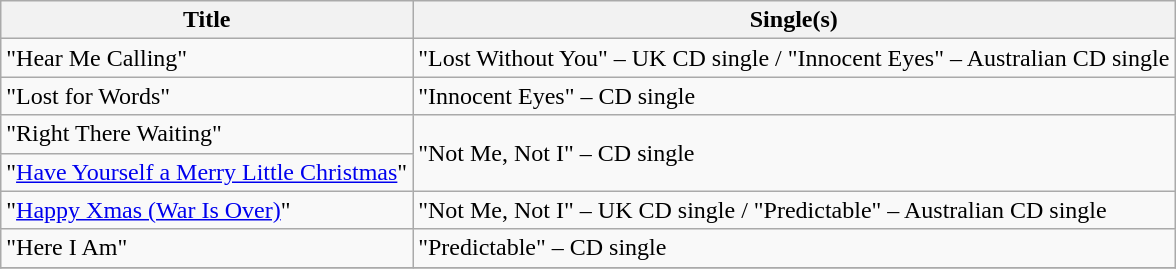<table class="wikitable">
<tr>
<th>Title</th>
<th>Single(s)</th>
</tr>
<tr>
<td>"Hear Me Calling"</td>
<td>"Lost Without You" – UK CD single / "Innocent Eyes" – Australian CD single</td>
</tr>
<tr>
<td>"Lost for Words"</td>
<td>"Innocent Eyes" – CD single</td>
</tr>
<tr>
<td>"Right There Waiting"</td>
<td rowspan="2">"Not Me, Not I" – CD single</td>
</tr>
<tr>
<td>"<a href='#'>Have Yourself a Merry Little Christmas</a>"</td>
</tr>
<tr>
<td>"<a href='#'>Happy Xmas (War Is Over)</a>"</td>
<td>"Not Me, Not I" – UK CD single / "Predictable" – Australian CD single</td>
</tr>
<tr>
<td>"Here I Am" </td>
<td>"Predictable" – CD single</td>
</tr>
<tr>
</tr>
</table>
